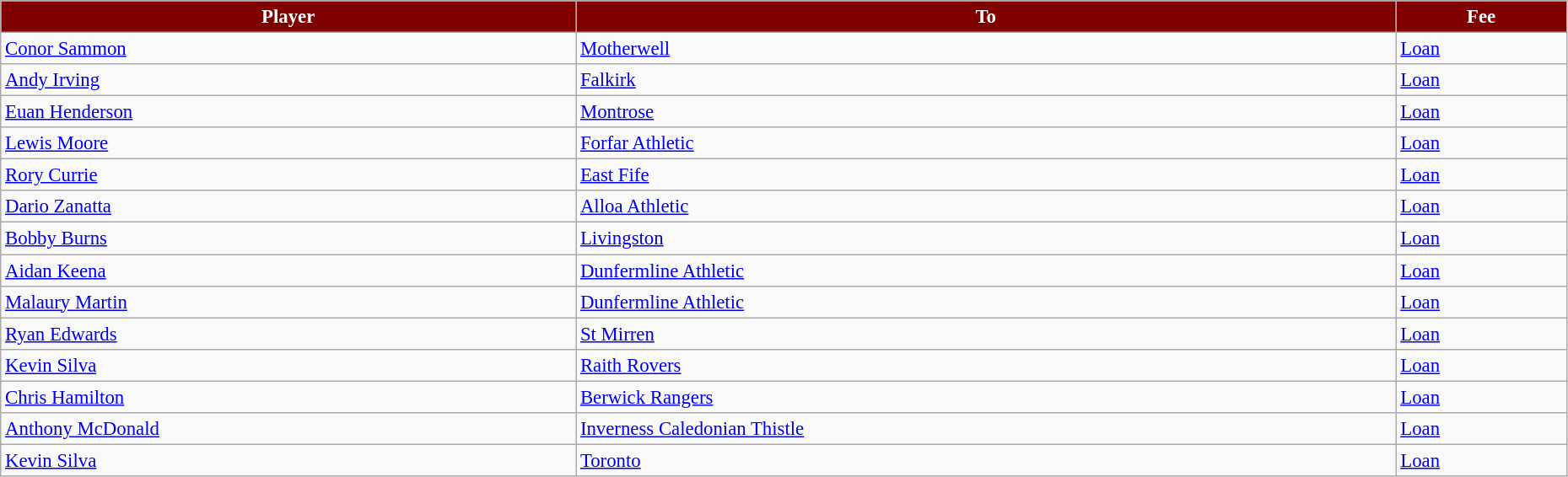<table class="wikitable" style="text-align:left; font-size:95%;width:98%;">
<tr>
<th style="background:maroon; color:white;">Player</th>
<th style="background:maroon; color:white;">To</th>
<th style="background:maroon; color:white;">Fee</th>
</tr>
<tr>
<td> <a href='#'>Conor Sammon</a></td>
<td> <a href='#'>Motherwell</a></td>
<td><a href='#'>Loan</a></td>
</tr>
<tr>
<td> <a href='#'>Andy Irving</a></td>
<td> <a href='#'>Falkirk</a></td>
<td><a href='#'>Loan</a></td>
</tr>
<tr>
<td> <a href='#'>Euan Henderson</a></td>
<td> <a href='#'>Montrose</a></td>
<td><a href='#'>Loan</a></td>
</tr>
<tr>
<td> <a href='#'>Lewis Moore</a></td>
<td> <a href='#'>Forfar Athletic</a></td>
<td><a href='#'>Loan</a></td>
</tr>
<tr>
<td> <a href='#'>Rory Currie</a></td>
<td> <a href='#'>East Fife</a></td>
<td><a href='#'>Loan</a></td>
</tr>
<tr>
<td> <a href='#'>Dario Zanatta</a></td>
<td> <a href='#'>Alloa Athletic</a></td>
<td><a href='#'>Loan</a></td>
</tr>
<tr>
<td> <a href='#'>Bobby Burns</a></td>
<td> <a href='#'>Livingston</a></td>
<td><a href='#'>Loan</a></td>
</tr>
<tr>
<td> <a href='#'>Aidan Keena</a></td>
<td> <a href='#'>Dunfermline Athletic</a></td>
<td><a href='#'>Loan</a></td>
</tr>
<tr>
<td> <a href='#'>Malaury Martin</a></td>
<td> <a href='#'>Dunfermline Athletic</a></td>
<td><a href='#'>Loan</a></td>
</tr>
<tr>
<td> <a href='#'>Ryan Edwards</a></td>
<td> <a href='#'>St Mirren</a></td>
<td><a href='#'>Loan</a></td>
</tr>
<tr>
<td> <a href='#'>Kevin Silva</a></td>
<td> <a href='#'>Raith Rovers</a></td>
<td><a href='#'>Loan</a></td>
</tr>
<tr>
<td> <a href='#'>Chris Hamilton</a></td>
<td> <a href='#'>Berwick Rangers</a></td>
<td><a href='#'>Loan</a></td>
</tr>
<tr>
<td> <a href='#'>Anthony McDonald</a></td>
<td> <a href='#'>Inverness Caledonian Thistle</a></td>
<td><a href='#'>Loan</a></td>
</tr>
<tr>
<td> <a href='#'>Kevin Silva</a></td>
<td> <a href='#'>Toronto</a></td>
<td><a href='#'>Loan</a></td>
</tr>
</table>
